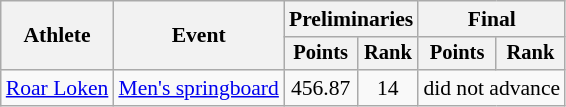<table class=wikitable style="font-size:90%;">
<tr>
<th rowspan="2">Athlete</th>
<th rowspan="2">Event</th>
<th colspan="2">Preliminaries</th>
<th colspan="2">Final</th>
</tr>
<tr style="font-size:95%">
<th>Points</th>
<th>Rank</th>
<th>Points</th>
<th>Rank</th>
</tr>
<tr align=center>
<td align=left><a href='#'>Roar Loken</a></td>
<td align=left><a href='#'>Men's springboard</a></td>
<td>456.87</td>
<td>14</td>
<td colspan=2>did not advance</td>
</tr>
</table>
